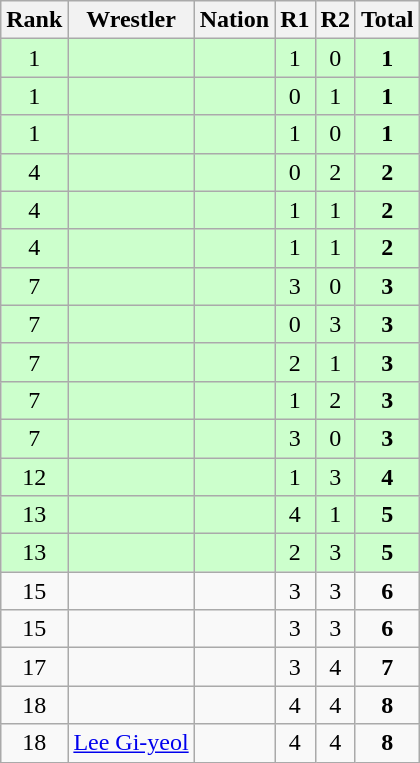<table class="wikitable sortable" style="text-align:center;">
<tr>
<th>Rank</th>
<th>Wrestler</th>
<th>Nation</th>
<th>R1</th>
<th>R2</th>
<th>Total</th>
</tr>
<tr style="background:#cfc;">
<td>1</td>
<td align=left></td>
<td align=left></td>
<td>1</td>
<td>0</td>
<td><strong>1</strong></td>
</tr>
<tr style="background:#cfc;">
<td>1</td>
<td align=left></td>
<td align=left></td>
<td>0</td>
<td>1</td>
<td><strong>1</strong></td>
</tr>
<tr style="background:#cfc;">
<td>1</td>
<td align=left></td>
<td align=left></td>
<td>1</td>
<td>0</td>
<td><strong>1</strong></td>
</tr>
<tr style="background:#cfc;">
<td>4</td>
<td align=left></td>
<td align=left></td>
<td>0</td>
<td>2</td>
<td><strong>2</strong></td>
</tr>
<tr style="background:#cfc;">
<td>4</td>
<td align=left></td>
<td align=left></td>
<td>1</td>
<td>1</td>
<td><strong>2</strong></td>
</tr>
<tr style="background:#cfc;">
<td>4</td>
<td align=left></td>
<td align=left></td>
<td>1</td>
<td>1</td>
<td><strong>2</strong></td>
</tr>
<tr style="background:#cfc;">
<td>7</td>
<td align=left></td>
<td align=left></td>
<td>3</td>
<td>0</td>
<td><strong>3</strong></td>
</tr>
<tr style="background:#cfc;">
<td>7</td>
<td align=left></td>
<td align=left></td>
<td>0</td>
<td>3</td>
<td><strong>3</strong></td>
</tr>
<tr style="background:#cfc;">
<td>7</td>
<td align=left></td>
<td align=left></td>
<td>2</td>
<td>1</td>
<td><strong>3</strong></td>
</tr>
<tr style="background:#cfc;">
<td>7</td>
<td align=left></td>
<td align=left></td>
<td>1</td>
<td>2</td>
<td><strong>3</strong></td>
</tr>
<tr style="background:#cfc;">
<td>7</td>
<td align=left></td>
<td align=left></td>
<td>3</td>
<td>0</td>
<td><strong>3</strong></td>
</tr>
<tr style="background:#cfc;">
<td>12</td>
<td align=left></td>
<td align=left></td>
<td>1</td>
<td>3</td>
<td><strong>4</strong></td>
</tr>
<tr style="background:#cfc;">
<td>13</td>
<td align=left></td>
<td align=left></td>
<td>4</td>
<td>1</td>
<td><strong>5</strong></td>
</tr>
<tr style="background:#cfc;">
<td>13</td>
<td align=left></td>
<td align=left></td>
<td>2</td>
<td>3</td>
<td><strong>5</strong></td>
</tr>
<tr>
<td>15</td>
<td align=left></td>
<td align=left></td>
<td>3</td>
<td>3</td>
<td><strong>6</strong></td>
</tr>
<tr>
<td>15</td>
<td align=left></td>
<td align=left></td>
<td>3</td>
<td>3</td>
<td><strong>6</strong></td>
</tr>
<tr>
<td>17</td>
<td align=left></td>
<td align=left></td>
<td>3</td>
<td>4</td>
<td><strong>7</strong></td>
</tr>
<tr>
<td>18</td>
<td align=left></td>
<td align=left></td>
<td>4</td>
<td>4</td>
<td><strong>8</strong></td>
</tr>
<tr>
<td>18</td>
<td align=left><a href='#'>Lee Gi-yeol</a></td>
<td align=left></td>
<td>4</td>
<td>4</td>
<td><strong>8</strong></td>
</tr>
</table>
